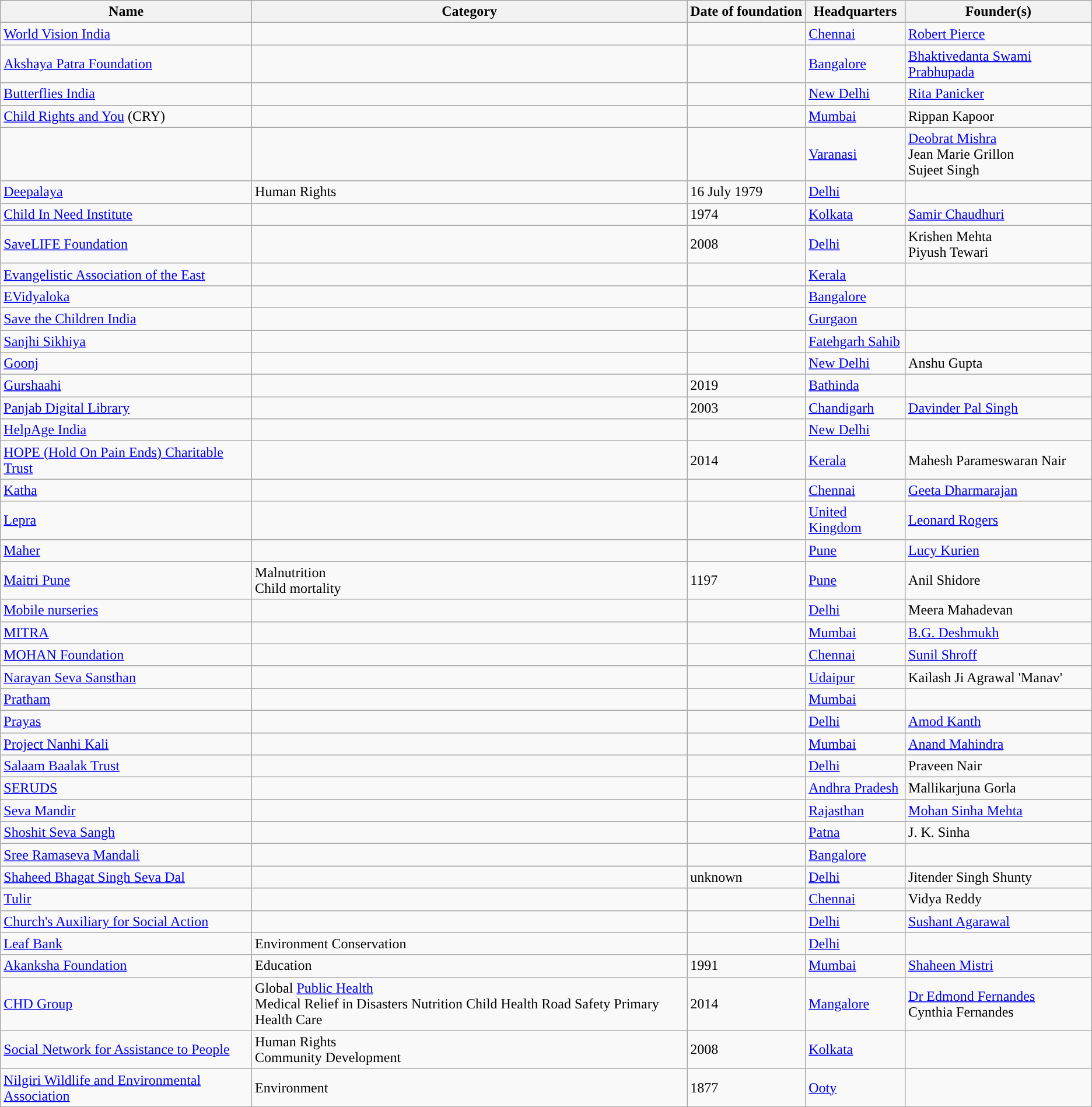<table class="wikitable sortabl">
<tr>
<th scope="col" style="white-space: nowrap;">Name</th>
<th>Category</th>
<th scope="col" style="white-space: nowrap;">Date of foundation</th>
<th scope="col" style="white-space: nowrap;">Headquarters</th>
<th>Founder(s)</th>
</tr>
<tr>
<td><a href='#'>World Vision India</a></td>
<td></td>
<td></td>
<td><a href='#'>Chennai</a></td>
<td><a href='#'>Robert Pierce</a></td>
</tr>
<tr>
<td><a href='#'>Akshaya Patra Foundation</a></td>
<td></td>
<td></td>
<td><a href='#'>Bangalore</a></td>
<td><a href='#'>Bhaktivedanta Swami Prabhupada</a></td>
</tr>
<tr>
<td><a href='#'>Butterflies India</a></td>
<td></td>
<td></td>
<td><a href='#'>New Delhi</a></td>
<td><a href='#'>Rita Panicker</a></td>
</tr>
<tr>
<td><a href='#'>Child Rights and You</a> (CRY)</td>
<td></td>
<td></td>
<td><a href='#'>Mumbai</a></td>
<td>Rippan Kapoor</td>
</tr>
<tr>
<td></td>
<td></td>
<td></td>
<td><a href='#'>Varanasi</a></td>
<td><a href='#'>Deobrat Mishra</a><br>Jean Marie Grillon<br>Sujeet Singh</td>
</tr>
<tr>
<td><a href='#'>Deepalaya</a></td>
<td>Human Rights</td>
<td>16 July 1979</td>
<td><a href='#'>Delhi</a></td>
<td></td>
</tr>
<tr>
<td><a href='#'>Child In Need Institute</a></td>
<td></td>
<td>1974</td>
<td><a href='#'>Kolkata</a></td>
<td><a href='#'>Samir Chaudhuri</a></td>
</tr>
<tr>
<td><a href='#'>SaveLIFE Foundation</a></td>
<td></td>
<td>2008</td>
<td><a href='#'>Delhi</a></td>
<td>Krishen Mehta<br>Piyush Tewari</td>
</tr>
<tr>
<td><a href='#'>Evangelistic Association of the East</a></td>
<td></td>
<td></td>
<td><a href='#'>Kerala</a></td>
<td></td>
</tr>
<tr>
<td><a href='#'>EVidyaloka</a></td>
<td></td>
<td></td>
<td><a href='#'>Bangalore</a></td>
<td></td>
</tr>
<tr>
<td><a href='#'>Save the Children India</a></td>
<td></td>
<td></td>
<td><a href='#'>Gurgaon</a></td>
<td></td>
</tr>
<tr>
<td><a href='#'>Sanjhi Sikhiya</a></td>
<td></td>
<td></td>
<td><a href='#'>Fatehgarh Sahib</a></td>
<td></td>
</tr>
<tr>
<td><a href='#'>Goonj</a></td>
<td></td>
<td></td>
<td><a href='#'>New Delhi</a></td>
<td>Anshu Gupta</td>
</tr>
<tr>
<td><a href='#'>Gurshaahi</a></td>
<td></td>
<td>2019</td>
<td><a href='#'>Bathinda</a></td>
<td></td>
</tr>
<tr>
<td><a href='#'>Panjab Digital Library</a></td>
<td></td>
<td>2003</td>
<td><a href='#'>Chandigarh</a></td>
<td><a href='#'>Davinder Pal Singh</a></td>
</tr>
<tr>
<td><a href='#'>HelpAge India</a></td>
<td></td>
<td></td>
<td><a href='#'>New Delhi</a></td>
<td></td>
</tr>
<tr>
<td><a href='#'>HOPE (Hold On Pain Ends) Charitable Trust</a></td>
<td></td>
<td>2014</td>
<td><a href='#'>Kerala</a></td>
<td>Mahesh Parameswaran Nair</td>
</tr>
<tr>
<td><a href='#'>Katha</a></td>
<td></td>
<td></td>
<td><a href='#'>Chennai</a></td>
<td><a href='#'>Geeta Dharmarajan</a></td>
</tr>
<tr>
<td><a href='#'>Lepra</a></td>
<td></td>
<td></td>
<td><a href='#'>United Kingdom</a></td>
<td><a href='#'>Leonard Rogers</a></td>
</tr>
<tr>
<td><a href='#'>Maher</a></td>
<td></td>
<td></td>
<td><a href='#'>Pune</a></td>
<td><a href='#'>Lucy Kurien</a></td>
</tr>
<tr>
<td><a href='#'>Maitri Pune</a></td>
<td>Malnutrition<br>Child mortality</td>
<td>1197</td>
<td><a href='#'>Pune</a></td>
<td>Anil Shidore</td>
</tr>
<tr>
<td><a href='#'>Mobile nurseries</a></td>
<td></td>
<td></td>
<td><a href='#'>Delhi</a></td>
<td>Meera Mahadevan</td>
</tr>
<tr>
<td><a href='#'>MITRA</a></td>
<td></td>
<td></td>
<td><a href='#'>Mumbai</a></td>
<td><a href='#'>B.G. Deshmukh</a></td>
</tr>
<tr>
<td><a href='#'>MOHAN Foundation</a></td>
<td></td>
<td></td>
<td><a href='#'>Chennai</a></td>
<td><a href='#'>Sunil Shroff</a></td>
</tr>
<tr>
<td><a href='#'>Narayan Seva Sansthan</a></td>
<td></td>
<td></td>
<td><a href='#'>Udaipur</a></td>
<td>Kailash Ji Agrawal 'Manav'</td>
</tr>
<tr>
<td><a href='#'>Pratham</a></td>
<td></td>
<td></td>
<td><a href='#'>Mumbai</a></td>
<td></td>
</tr>
<tr>
<td><a href='#'>Prayas</a></td>
<td></td>
<td></td>
<td><a href='#'>Delhi</a></td>
<td><a href='#'>Amod Kanth</a></td>
</tr>
<tr>
<td><a href='#'>Project Nanhi Kali</a></td>
<td></td>
<td></td>
<td><a href='#'>Mumbai</a></td>
<td><a href='#'>Anand Mahindra</a></td>
</tr>
<tr>
<td><a href='#'>Salaam Baalak Trust</a></td>
<td></td>
<td></td>
<td><a href='#'>Delhi</a></td>
<td>Praveen Nair</td>
</tr>
<tr>
<td><a href='#'>SERUDS</a></td>
<td></td>
<td></td>
<td><a href='#'>Andhra Pradesh</a></td>
<td>Mallikarjuna Gorla</td>
</tr>
<tr>
<td><a href='#'>Seva Mandir</a></td>
<td></td>
<td></td>
<td><a href='#'>Rajasthan</a></td>
<td><a href='#'>Mohan Sinha Mehta</a></td>
</tr>
<tr>
<td><a href='#'>Shoshit Seva Sangh</a></td>
<td></td>
<td></td>
<td><a href='#'>Patna</a></td>
<td>J. K. Sinha</td>
</tr>
<tr>
<td><a href='#'>Sree Ramaseva Mandali</a></td>
<td></td>
<td></td>
<td><a href='#'>Bangalore</a></td>
<td></td>
</tr>
<tr>
<td><a href='#'>Shaheed Bhagat Singh Seva Dal</a></td>
<td></td>
<td>unknown</td>
<td><a href='#'>Delhi</a></td>
<td>Jitender Singh Shunty</td>
</tr>
<tr>
<td><a href='#'>Tulir</a></td>
<td></td>
<td></td>
<td><a href='#'>Chennai</a></td>
<td>Vidya Reddy</td>
</tr>
<tr>
<td><a href='#'>Church's Auxiliary for Social Action</a></td>
<td></td>
<td></td>
<td><a href='#'>Delhi</a></td>
<td><a href='#'>Sushant Agarawal</a></td>
</tr>
<tr>
<td><a href='#'>Leaf Bank</a></td>
<td>Environment Conservation</td>
<td></td>
<td><a href='#'>Delhi</a></td>
<td></td>
</tr>
<tr>
<td><a href='#'>Akanksha Foundation</a></td>
<td>Education</td>
<td>1991</td>
<td><a href='#'>Mumbai</a></td>
<td><a href='#'>Shaheen Mistri</a></td>
</tr>
<tr>
<td><a href='#'>CHD Group</a></td>
<td>Global <a href='#'>Public Health</a><br>Medical Relief in Disasters
Nutrition
Child Health
Road Safety
Primary Health Care</td>
<td>2014</td>
<td><a href='#'>Mangalore</a></td>
<td><a href='#'>Dr Edmond Fernandes</a><br>Cynthia Fernandes</td>
</tr>
<tr>
<td><a href='#'>Social Network for Assistance to People</a></td>
<td>Human Rights<br>Community Development</td>
<td>2008</td>
<td><a href='#'>Kolkata</a></td>
<td></td>
</tr>
<tr>
<td><a href='#'>Nilgiri Wildlife and Environmental Association</a></td>
<td>Environment</td>
<td>1877</td>
<td><a href='#'>Ooty</a></td>
<td></td>
</tr>
</table>
